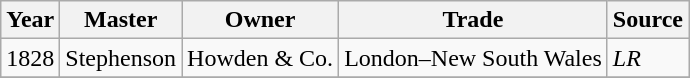<table class=" wikitable">
<tr>
<th>Year</th>
<th>Master</th>
<th>Owner</th>
<th>Trade</th>
<th>Source</th>
</tr>
<tr>
<td>1828</td>
<td>Stephenson</td>
<td>Howden & Co.</td>
<td>London–New South Wales</td>
<td><em>LR</em></td>
</tr>
<tr>
</tr>
</table>
